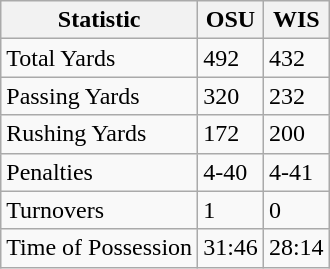<table class="wikitable">
<tr>
<th>Statistic</th>
<th>OSU</th>
<th>WIS</th>
</tr>
<tr>
<td>Total Yards</td>
<td>492</td>
<td>432</td>
</tr>
<tr>
<td>Passing Yards</td>
<td>320</td>
<td>232</td>
</tr>
<tr>
<td>Rushing Yards</td>
<td>172</td>
<td>200</td>
</tr>
<tr>
<td>Penalties</td>
<td>4-40</td>
<td>4-41</td>
</tr>
<tr>
<td>Turnovers</td>
<td>1</td>
<td>0</td>
</tr>
<tr>
<td>Time of Possession</td>
<td>31:46</td>
<td>28:14</td>
</tr>
</table>
